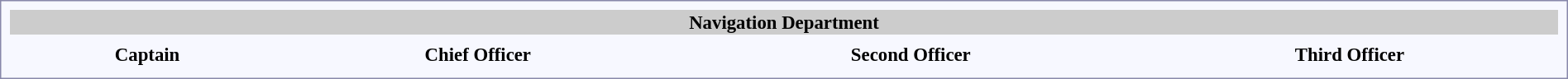<table style="border:1px solid #8888aa; background-color:#f7f8ff; padding:5px; font-size:95%; margin: 0px 12px 12px 0px; width: 100%;">
<tr style="background-color:#CCCCCC; width: 100%">
<th colspan="7">Navigation Department</th>
</tr>
<tr style="text-align:center;">
<td rowspan="2"></td>
<td></td>
<td></td>
<td></td>
<td></td>
</tr>
<tr style="text-align:center;">
<th>Captain</th>
<th>Chief Officer</th>
<th>Second Officer</th>
<th>Third Officer</th>
</tr>
<tr style="text-align:center;">
</tr>
</table>
